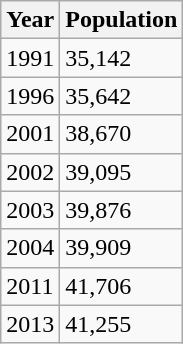<table class="wikitable">
<tr>
<th>Year</th>
<th>Population</th>
</tr>
<tr>
<td>1991</td>
<td>35,142</td>
</tr>
<tr>
<td>1996</td>
<td>35,642</td>
</tr>
<tr>
<td>2001</td>
<td>38,670</td>
</tr>
<tr>
<td>2002</td>
<td>39,095</td>
</tr>
<tr>
<td>2003</td>
<td>39,876</td>
</tr>
<tr>
<td>2004</td>
<td>39,909</td>
</tr>
<tr>
<td>2011</td>
<td>41,706</td>
</tr>
<tr>
<td>2013</td>
<td>41,255</td>
</tr>
</table>
